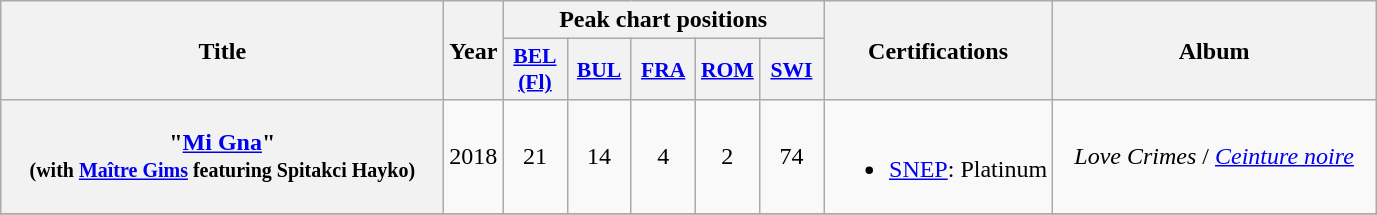<table class="wikitable plainrowheaders" style="text-align:center;">
<tr>
<th scope="col" rowspan="2" style="width:18em;">Title</th>
<th scope="col" rowspan="2" style="width:1em;">Year</th>
<th scope="col" colspan="5">Peak chart positions</th>
<th scope="col" rowspan="2">Certifications</th>
<th scope="col" rowspan="2" style="width:13em;">Album</th>
</tr>
<tr>
<th scope="col" style="width:2.5em; font-size:90%;"><a href='#'>BEL<br>(Fl)</a><br></th>
<th scope="col" style="width:2.5em; font-size:90%;"><a href='#'>BUL</a><br></th>
<th scope="col" style="width:2.5em; font-size:90%;"><a href='#'>FRA</a><br></th>
<th scope="col" style="width:2.5em; font-size:90%;"><a href='#'>ROM</a><br></th>
<th scope="col" style="width:2.5em; font-size:90%;"><a href='#'>SWI</a><br></th>
</tr>
<tr>
<th scope="row">"<a href='#'>Mi Gna</a>"<br><small>(with <a href='#'>Maître Gims</a> featuring Spitakci Hayko)</small></th>
<td>2018</td>
<td>21</td>
<td>14</td>
<td>4</td>
<td>2</td>
<td>74</td>
<td><br><ul><li><a href='#'>SNEP</a>: Platinum</li></ul></td>
<td><em>Love Crimes</em> / <em><a href='#'>Ceinture noire</a></em></td>
</tr>
<tr>
</tr>
</table>
